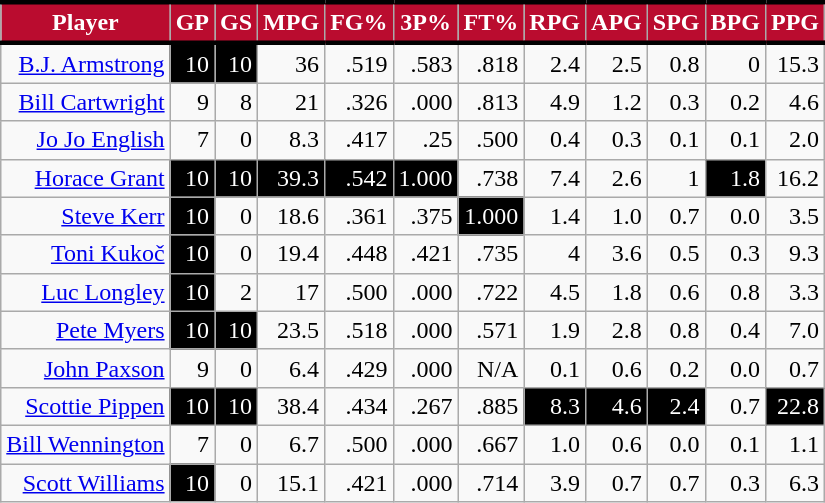<table class="wikitable sortable" style="text-align:right;">
<tr>
<th style="background:#BA0C2F; color:#FFFFFF; border-top:#010101 3px solid; border-bottom:#010101 3px solid;">Player</th>
<th style="background:#BA0C2F; color:#FFFFFF; border-top:#010101 3px solid; border-bottom:#010101 3px solid;">GP</th>
<th style="background:#BA0C2F; color:#FFFFFF; border-top:#010101 3px solid; border-bottom:#010101 3px solid;">GS</th>
<th style="background:#BA0C2F; color:#FFFFFF; border-top:#010101 3px solid; border-bottom:#010101 3px solid;">MPG</th>
<th style="background:#BA0C2F; color:#FFFFFF; border-top:#010101 3px solid; border-bottom:#010101 3px solid;">FG%</th>
<th style="background:#BA0C2F; color:#FFFFFF; border-top:#010101 3px solid; border-bottom:#010101 3px solid;">3P%</th>
<th style="background:#BA0C2F; color:#FFFFFF; border-top:#010101 3px solid; border-bottom:#010101 3px solid;">FT%</th>
<th style="background:#BA0C2F; color:#FFFFFF; border-top:#010101 3px solid; border-bottom:#010101 3px solid;">RPG</th>
<th style="background:#BA0C2F; color:#FFFFFF; border-top:#010101 3px solid; border-bottom:#010101 3px solid;">APG</th>
<th style="background:#BA0C2F; color:#FFFFFF; border-top:#010101 3px solid; border-bottom:#010101 3px solid;">SPG</th>
<th style="background:#BA0C2F; color:#FFFFFF; border-top:#010101 3px solid; border-bottom:#010101 3px solid;">BPG</th>
<th style="background:#BA0C2F; color:#FFFFFF; border-top:#010101 3px solid; border-bottom:#010101 3px solid;">PPG</th>
</tr>
<tr>
<td><a href='#'>B.J. Armstrong</a></td>
<td style="background:black;color:white;">10</td>
<td style="background:black;color:white;">10</td>
<td>36</td>
<td>.519</td>
<td>.583</td>
<td>.818</td>
<td>2.4</td>
<td>2.5</td>
<td>0.8</td>
<td>0</td>
<td>15.3</td>
</tr>
<tr>
<td><a href='#'>Bill Cartwright</a></td>
<td>9</td>
<td>8</td>
<td>21</td>
<td>.326</td>
<td>.000</td>
<td>.813</td>
<td>4.9</td>
<td>1.2</td>
<td>0.3</td>
<td>0.2</td>
<td>4.6</td>
</tr>
<tr>
<td><a href='#'>Jo Jo English</a></td>
<td>7</td>
<td>0</td>
<td>8.3</td>
<td>.417</td>
<td>.25</td>
<td>.500</td>
<td>0.4</td>
<td>0.3</td>
<td>0.1</td>
<td>0.1</td>
<td>2.0</td>
</tr>
<tr>
<td><a href='#'>Horace Grant</a></td>
<td style="background:black;color:white;">10</td>
<td style="background:black;color:white;">10</td>
<td style="background:black;color:white;">39.3</td>
<td style="background:black;color:white;">.542</td>
<td style="background:black;color:white;">1.000</td>
<td>.738</td>
<td>7.4</td>
<td>2.6</td>
<td>1</td>
<td style="background:black;color:white;">1.8</td>
<td>16.2</td>
</tr>
<tr>
<td><a href='#'>Steve Kerr</a></td>
<td style="background:black;color:white;">10</td>
<td>0</td>
<td>18.6</td>
<td>.361</td>
<td>.375</td>
<td style="background:black;color:white;">1.000</td>
<td>1.4</td>
<td>1.0</td>
<td>0.7</td>
<td>0.0</td>
<td>3.5</td>
</tr>
<tr>
<td><a href='#'>Toni Kukoč</a></td>
<td style="background:black;color:white;">10</td>
<td>0</td>
<td>19.4</td>
<td>.448</td>
<td>.421</td>
<td>.735</td>
<td>4</td>
<td>3.6</td>
<td>0.5</td>
<td>0.3</td>
<td>9.3</td>
</tr>
<tr>
<td><a href='#'>Luc Longley</a></td>
<td style="background:black;color:white;">10</td>
<td>2</td>
<td>17</td>
<td>.500</td>
<td>.000</td>
<td>.722</td>
<td>4.5</td>
<td>1.8</td>
<td>0.6</td>
<td>0.8</td>
<td>3.3</td>
</tr>
<tr>
<td><a href='#'>Pete Myers</a></td>
<td style="background:black;color:white;">10</td>
<td style="background:black;color:white;">10</td>
<td>23.5</td>
<td>.518</td>
<td>.000</td>
<td>.571</td>
<td>1.9</td>
<td>2.8</td>
<td>0.8</td>
<td>0.4</td>
<td>7.0</td>
</tr>
<tr>
<td><a href='#'>John Paxson</a></td>
<td>9</td>
<td>0</td>
<td>6.4</td>
<td>.429</td>
<td>.000</td>
<td>N/A</td>
<td>0.1</td>
<td>0.6</td>
<td>0.2</td>
<td>0.0</td>
<td>0.7</td>
</tr>
<tr>
<td><a href='#'>Scottie Pippen</a></td>
<td style="background:black;color:white;">10</td>
<td style="background:black;color:white;">10</td>
<td>38.4</td>
<td>.434</td>
<td>.267</td>
<td>.885</td>
<td style="background:black;color:white;">8.3</td>
<td style="background:black;color:white;">4.6</td>
<td style="background:black;color:white;">2.4</td>
<td>0.7</td>
<td style="background:black;color:white;">22.8</td>
</tr>
<tr>
<td><a href='#'>Bill Wennington</a></td>
<td>7</td>
<td>0</td>
<td>6.7</td>
<td>.500</td>
<td>.000</td>
<td>.667</td>
<td>1.0</td>
<td>0.6</td>
<td>0.0</td>
<td>0.1</td>
<td>1.1</td>
</tr>
<tr>
<td><a href='#'>Scott Williams</a></td>
<td style="background:black;color:white;">10</td>
<td>0</td>
<td>15.1</td>
<td>.421</td>
<td>.000</td>
<td>.714</td>
<td>3.9</td>
<td>0.7</td>
<td>0.7</td>
<td>0.3</td>
<td>6.3</td>
</tr>
</table>
